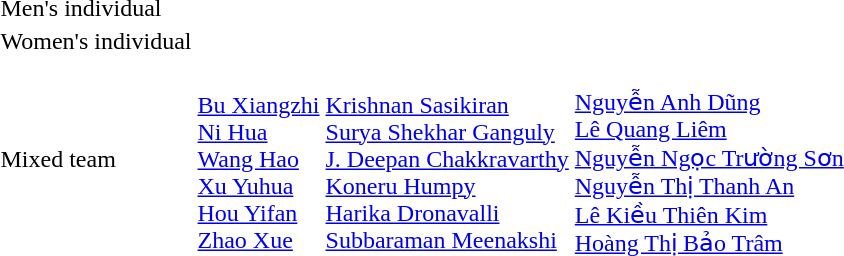<table>
<tr>
<td rowspan=2>Men's individual</td>
<td rowspan=2></td>
<td rowspan=2></td>
<td></td>
</tr>
<tr>
<td></td>
</tr>
<tr>
<td rowspan=2>Women's individual</td>
<td rowspan=2></td>
<td rowspan=2></td>
<td></td>
</tr>
<tr>
<td></td>
</tr>
<tr>
<td>Mixed team</td>
<td><br><a href='#'>Bu Xiangzhi</a><br><a href='#'>Ni Hua</a><br><a href='#'>Wang Hao</a><br><a href='#'>Xu Yuhua</a><br><a href='#'>Hou Yifan</a><br><a href='#'>Zhao Xue</a></td>
<td><br><a href='#'>Krishnan Sasikiran</a><br><a href='#'>Surya Shekhar Ganguly</a><br><a href='#'>J. Deepan Chakkravarthy</a><br><a href='#'>Koneru Humpy</a><br><a href='#'>Harika Dronavalli</a><br><a href='#'>Subbaraman Meenakshi</a></td>
<td><br><a href='#'>Nguyễn Anh Dũng</a><br><a href='#'>Lê Quang Liêm</a><br><a href='#'>Nguyễn Ngọc Trường Sơn</a><br><a href='#'>Nguyễn Thị Thanh An</a><br><a href='#'>Lê Kiều Thiên Kim</a><br><a href='#'>Hoàng Thị Bảo Trâm</a></td>
</tr>
</table>
